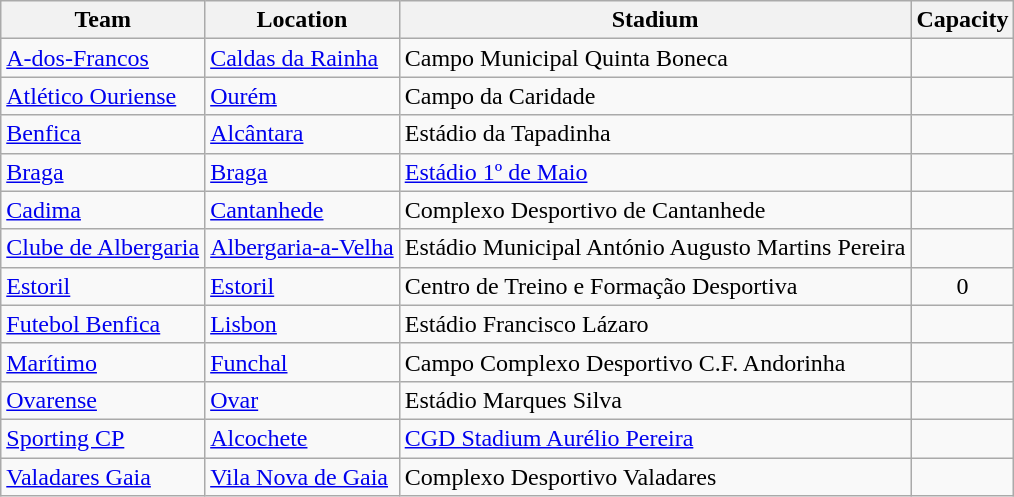<table class="wikitable sortable">
<tr>
<th>Team</th>
<th>Location</th>
<th>Stadium</th>
<th>Capacity</th>
</tr>
<tr>
<td><a href='#'>A-dos-Francos</a></td>
<td><a href='#'>Caldas da Rainha</a></td>
<td>Campo Municipal Quinta Boneca</td>
<td style="text-align:center"></td>
</tr>
<tr>
<td><a href='#'>Atlético Ouriense</a></td>
<td><a href='#'>Ourém</a></td>
<td>Campo da Caridade</td>
<td style="text-align:center"></td>
</tr>
<tr>
<td><a href='#'>Benfica</a></td>
<td><a href='#'>Alcântara</a></td>
<td>Estádio da Tapadinha</td>
<td style="text-align:center"></td>
</tr>
<tr>
<td><a href='#'>Braga</a></td>
<td><a href='#'>Braga</a></td>
<td><a href='#'>Estádio 1º de Maio</a></td>
<td style="text-align:center"></td>
</tr>
<tr>
<td><a href='#'>Cadima</a></td>
<td><a href='#'>Cantanhede</a></td>
<td>Complexo Desportivo de Cantanhede</td>
<td style="text-align:center"></td>
</tr>
<tr>
<td><a href='#'>Clube de Albergaria</a></td>
<td><a href='#'>Albergaria-a-Velha</a></td>
<td>Estádio Municipal António Augusto Martins Pereira</td>
<td style="text-align:center"></td>
</tr>
<tr>
<td><a href='#'>Estoril</a></td>
<td><a href='#'>Estoril</a></td>
<td>Centro de Treino e Formação Desportiva</td>
<td style="text-align:center">0</td>
</tr>
<tr>
<td><a href='#'>Futebol Benfica</a></td>
<td><a href='#'>Lisbon</a></td>
<td>Estádio Francisco Lázaro</td>
<td style="text-align:center"></td>
</tr>
<tr>
<td><a href='#'>Marítimo</a></td>
<td><a href='#'>Funchal</a></td>
<td>Campo Complexo Desportivo C.F. Andorinha</td>
<td style="text-align:center"></td>
</tr>
<tr>
<td><a href='#'>Ovarense</a></td>
<td><a href='#'>Ovar</a></td>
<td>Estádio Marques Silva</td>
<td style="text-align:center"></td>
</tr>
<tr>
<td><a href='#'>Sporting CP</a></td>
<td><a href='#'>Alcochete</a></td>
<td><a href='#'>CGD Stadium Aurélio Pereira</a></td>
<td style="text-align:center"></td>
</tr>
<tr>
<td><a href='#'>Valadares Gaia</a></td>
<td><a href='#'>Vila Nova de Gaia</a></td>
<td>Complexo Desportivo Valadares</td>
<td style="text-align:center"></td>
</tr>
</table>
